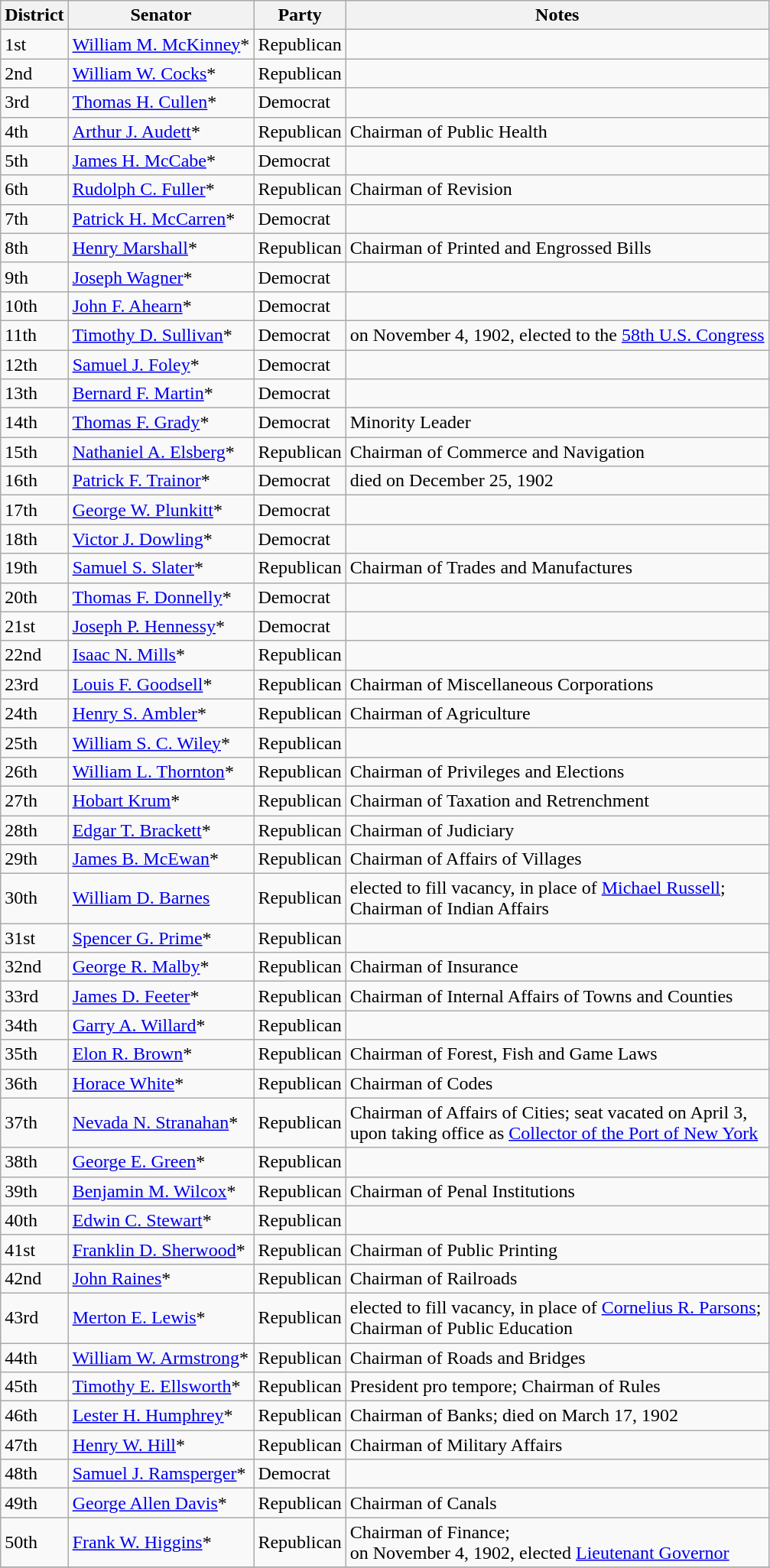<table class=wikitable>
<tr>
<th>District</th>
<th>Senator</th>
<th>Party</th>
<th>Notes</th>
</tr>
<tr>
<td>1st</td>
<td><a href='#'>William M. McKinney</a>*</td>
<td>Republican</td>
<td></td>
</tr>
<tr>
<td>2nd</td>
<td><a href='#'>William W. Cocks</a>*</td>
<td>Republican</td>
<td></td>
</tr>
<tr>
<td>3rd</td>
<td><a href='#'>Thomas H. Cullen</a>*</td>
<td>Democrat</td>
<td></td>
</tr>
<tr>
<td>4th</td>
<td><a href='#'>Arthur J. Audett</a>*</td>
<td>Republican</td>
<td>Chairman of Public Health</td>
</tr>
<tr>
<td>5th</td>
<td><a href='#'>James H. McCabe</a>*</td>
<td>Democrat</td>
<td></td>
</tr>
<tr>
<td>6th</td>
<td><a href='#'>Rudolph C. Fuller</a>*</td>
<td>Republican</td>
<td>Chairman of Revision</td>
</tr>
<tr>
<td>7th</td>
<td><a href='#'>Patrick H. McCarren</a>*</td>
<td>Democrat</td>
<td></td>
</tr>
<tr>
<td>8th</td>
<td><a href='#'>Henry Marshall</a>*</td>
<td>Republican</td>
<td>Chairman of Printed and Engrossed Bills</td>
</tr>
<tr>
<td>9th</td>
<td><a href='#'>Joseph Wagner</a>*</td>
<td>Democrat</td>
<td></td>
</tr>
<tr>
<td>10th</td>
<td><a href='#'>John F. Ahearn</a>*</td>
<td>Democrat</td>
<td></td>
</tr>
<tr>
<td>11th</td>
<td><a href='#'>Timothy D. Sullivan</a>*</td>
<td>Democrat</td>
<td>on November 4, 1902, elected to the <a href='#'>58th U.S. Congress</a></td>
</tr>
<tr>
<td>12th</td>
<td><a href='#'>Samuel J. Foley</a>*</td>
<td>Democrat</td>
<td></td>
</tr>
<tr>
<td>13th</td>
<td><a href='#'>Bernard F. Martin</a>*</td>
<td>Democrat</td>
<td></td>
</tr>
<tr>
<td>14th</td>
<td><a href='#'>Thomas F. Grady</a>*</td>
<td>Democrat</td>
<td>Minority Leader</td>
</tr>
<tr>
<td>15th</td>
<td><a href='#'>Nathaniel A. Elsberg</a>*</td>
<td>Republican</td>
<td>Chairman of Commerce and Navigation</td>
</tr>
<tr>
<td>16th</td>
<td><a href='#'>Patrick F. Trainor</a>*</td>
<td>Democrat</td>
<td>died on December 25, 1902</td>
</tr>
<tr>
<td>17th</td>
<td><a href='#'>George W. Plunkitt</a>*</td>
<td>Democrat</td>
<td></td>
</tr>
<tr>
<td>18th</td>
<td><a href='#'>Victor J. Dowling</a>*</td>
<td>Democrat</td>
<td></td>
</tr>
<tr>
<td>19th</td>
<td><a href='#'>Samuel S. Slater</a>*</td>
<td>Republican</td>
<td>Chairman of Trades and Manufactures</td>
</tr>
<tr>
<td>20th</td>
<td><a href='#'>Thomas F. Donnelly</a>*</td>
<td>Democrat</td>
<td></td>
</tr>
<tr>
<td>21st</td>
<td><a href='#'>Joseph P. Hennessy</a>*</td>
<td>Democrat</td>
<td></td>
</tr>
<tr>
<td>22nd</td>
<td><a href='#'>Isaac N. Mills</a>*</td>
<td>Republican</td>
<td></td>
</tr>
<tr>
<td>23rd</td>
<td><a href='#'>Louis F. Goodsell</a>*</td>
<td>Republican</td>
<td>Chairman of Miscellaneous Corporations</td>
</tr>
<tr>
<td>24th</td>
<td><a href='#'>Henry S. Ambler</a>*</td>
<td>Republican</td>
<td>Chairman of Agriculture</td>
</tr>
<tr>
<td>25th</td>
<td><a href='#'>William S. C. Wiley</a>*</td>
<td>Republican</td>
<td></td>
</tr>
<tr>
<td>26th</td>
<td><a href='#'>William L. Thornton</a>*</td>
<td>Republican</td>
<td>Chairman of Privileges and Elections</td>
</tr>
<tr>
<td>27th</td>
<td><a href='#'>Hobart Krum</a>*</td>
<td>Republican</td>
<td>Chairman of Taxation and Retrenchment</td>
</tr>
<tr>
<td>28th</td>
<td><a href='#'>Edgar T. Brackett</a>*</td>
<td>Republican</td>
<td>Chairman of Judiciary</td>
</tr>
<tr>
<td>29th</td>
<td><a href='#'>James B. McEwan</a>*</td>
<td>Republican</td>
<td>Chairman of Affairs of Villages</td>
</tr>
<tr>
<td>30th</td>
<td><a href='#'>William D. Barnes</a></td>
<td>Republican</td>
<td>elected to fill vacancy, in place of <a href='#'>Michael Russell</a>; <br>Chairman of Indian Affairs</td>
</tr>
<tr>
<td>31st</td>
<td><a href='#'>Spencer G. Prime</a>*</td>
<td>Republican</td>
<td></td>
</tr>
<tr>
<td>32nd</td>
<td><a href='#'>George R. Malby</a>*</td>
<td>Republican</td>
<td>Chairman of Insurance</td>
</tr>
<tr>
<td>33rd</td>
<td><a href='#'>James D. Feeter</a>*</td>
<td>Republican</td>
<td>Chairman of Internal Affairs of Towns and Counties</td>
</tr>
<tr>
<td>34th</td>
<td><a href='#'>Garry A. Willard</a>*</td>
<td>Republican</td>
<td></td>
</tr>
<tr>
<td>35th</td>
<td><a href='#'>Elon R. Brown</a>*</td>
<td>Republican</td>
<td>Chairman of Forest, Fish and Game Laws</td>
</tr>
<tr>
<td>36th</td>
<td><a href='#'>Horace White</a>*</td>
<td>Republican</td>
<td>Chairman of Codes</td>
</tr>
<tr>
<td>37th</td>
<td><a href='#'>Nevada N. Stranahan</a>*</td>
<td>Republican</td>
<td>Chairman of Affairs of Cities; seat vacated on April 3, <br>upon taking office as <a href='#'>Collector of the Port of New York</a></td>
</tr>
<tr>
<td>38th</td>
<td><a href='#'>George E. Green</a>*</td>
<td>Republican</td>
<td></td>
</tr>
<tr>
<td>39th</td>
<td><a href='#'>Benjamin M. Wilcox</a>*</td>
<td>Republican</td>
<td>Chairman of Penal Institutions</td>
</tr>
<tr>
<td>40th</td>
<td><a href='#'>Edwin C. Stewart</a>*</td>
<td>Republican</td>
<td></td>
</tr>
<tr>
<td>41st</td>
<td><a href='#'>Franklin D. Sherwood</a>*</td>
<td>Republican</td>
<td>Chairman of Public Printing</td>
</tr>
<tr>
<td>42nd</td>
<td><a href='#'>John Raines</a>*</td>
<td>Republican</td>
<td>Chairman of Railroads</td>
</tr>
<tr>
<td>43rd</td>
<td><a href='#'>Merton E. Lewis</a>*</td>
<td>Republican</td>
<td>elected to fill vacancy, in place of <a href='#'>Cornelius R. Parsons</a>; <br>Chairman of Public Education</td>
</tr>
<tr>
<td>44th</td>
<td><a href='#'>William W. Armstrong</a>*</td>
<td>Republican</td>
<td>Chairman of Roads and Bridges</td>
</tr>
<tr>
<td>45th</td>
<td><a href='#'>Timothy E. Ellsworth</a>*</td>
<td>Republican</td>
<td>President pro tempore; Chairman of Rules</td>
</tr>
<tr>
<td>46th</td>
<td><a href='#'>Lester H. Humphrey</a>*</td>
<td>Republican</td>
<td>Chairman of Banks; died on March 17, 1902</td>
</tr>
<tr>
<td>47th</td>
<td><a href='#'>Henry W. Hill</a>*</td>
<td>Republican</td>
<td>Chairman of Military Affairs</td>
</tr>
<tr>
<td>48th</td>
<td><a href='#'>Samuel J. Ramsperger</a>*</td>
<td>Democrat</td>
<td></td>
</tr>
<tr>
<td>49th</td>
<td><a href='#'>George Allen Davis</a>*</td>
<td>Republican</td>
<td>Chairman of Canals</td>
</tr>
<tr>
<td>50th</td>
<td><a href='#'>Frank W. Higgins</a>*</td>
<td>Republican</td>
<td>Chairman of Finance; <br>on November 4, 1902, elected <a href='#'>Lieutenant Governor</a></td>
</tr>
<tr>
</tr>
</table>
